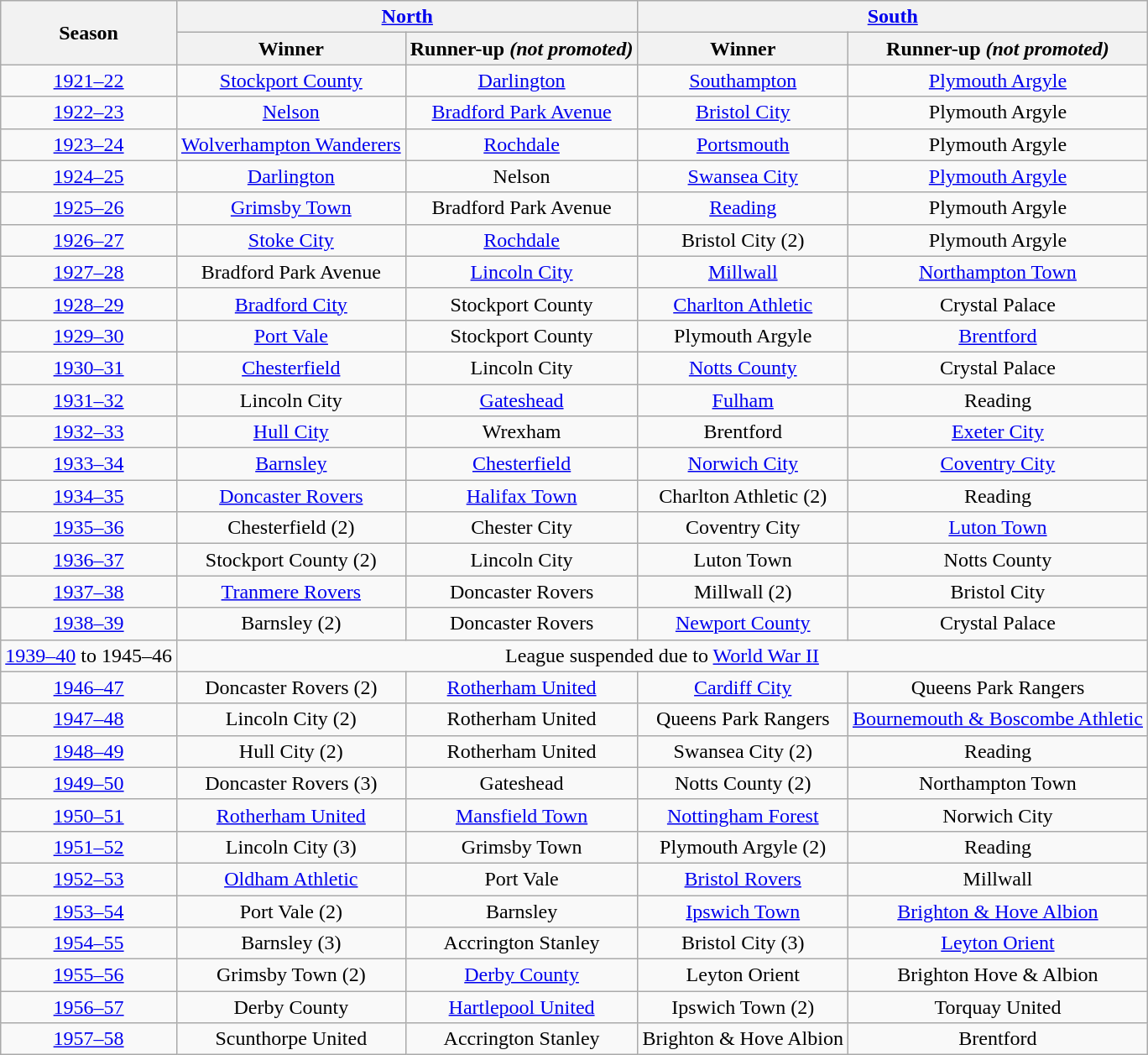<table class="wikitable" style="text-align:center;">
<tr>
<th rowspan="2">Season</th>
<th colspan="2"><a href='#'>North</a></th>
<th colspan="2"><a href='#'>South</a></th>
</tr>
<tr>
<th>Winner</th>
<th>Runner-up <em>(not promoted)</em></th>
<th>Winner</th>
<th>Runner-up <em>(not promoted)</em></th>
</tr>
<tr>
<td><a href='#'>1921–22</a></td>
<td><a href='#'>Stockport County</a></td>
<td><a href='#'>Darlington</a></td>
<td><a href='#'>Southampton</a></td>
<td><a href='#'>Plymouth Argyle</a></td>
</tr>
<tr>
<td><a href='#'>1922–23</a></td>
<td><a href='#'>Nelson</a></td>
<td><a href='#'>Bradford Park Avenue</a></td>
<td><a href='#'>Bristol City</a></td>
<td>Plymouth Argyle</td>
</tr>
<tr>
<td><a href='#'>1923–24</a></td>
<td><a href='#'>Wolverhampton Wanderers</a></td>
<td><a href='#'>Rochdale</a></td>
<td><a href='#'>Portsmouth</a></td>
<td>Plymouth Argyle</td>
</tr>
<tr>
<td><a href='#'>1924–25</a></td>
<td><a href='#'>Darlington</a></td>
<td>Nelson</td>
<td><a href='#'>Swansea City</a></td>
<td><a href='#'>Plymouth Argyle</a></td>
</tr>
<tr>
<td><a href='#'>1925–26</a></td>
<td><a href='#'>Grimsby Town</a></td>
<td>Bradford Park Avenue</td>
<td><a href='#'>Reading</a></td>
<td>Plymouth Argyle</td>
</tr>
<tr>
<td><a href='#'>1926–27</a></td>
<td><a href='#'>Stoke City</a></td>
<td><a href='#'>Rochdale</a></td>
<td>Bristol City (2)</td>
<td>Plymouth Argyle</td>
</tr>
<tr>
<td><a href='#'>1927–28</a></td>
<td>Bradford Park Avenue</td>
<td><a href='#'>Lincoln City</a></td>
<td><a href='#'>Millwall</a></td>
<td><a href='#'>Northampton Town</a></td>
</tr>
<tr>
<td><a href='#'>1928–29</a></td>
<td><a href='#'>Bradford City</a></td>
<td>Stockport County</td>
<td><a href='#'>Charlton Athletic</a></td>
<td>Crystal Palace</td>
</tr>
<tr>
<td><a href='#'>1929–30</a></td>
<td><a href='#'>Port Vale</a></td>
<td>Stockport County</td>
<td>Plymouth Argyle</td>
<td><a href='#'>Brentford</a></td>
</tr>
<tr>
<td><a href='#'>1930–31</a></td>
<td><a href='#'>Chesterfield</a></td>
<td>Lincoln City</td>
<td><a href='#'>Notts County</a></td>
<td>Crystal Palace</td>
</tr>
<tr>
<td><a href='#'>1931–32</a></td>
<td>Lincoln City</td>
<td><a href='#'>Gateshead</a></td>
<td><a href='#'>Fulham</a></td>
<td>Reading</td>
</tr>
<tr>
<td><a href='#'>1932–33</a></td>
<td><a href='#'>Hull City</a></td>
<td>Wrexham</td>
<td>Brentford</td>
<td><a href='#'>Exeter City</a></td>
</tr>
<tr>
<td><a href='#'>1933–34</a></td>
<td><a href='#'>Barnsley</a></td>
<td><a href='#'>Chesterfield</a></td>
<td><a href='#'>Norwich City</a></td>
<td><a href='#'>Coventry City</a></td>
</tr>
<tr>
<td><a href='#'>1934–35</a></td>
<td><a href='#'>Doncaster Rovers</a></td>
<td><a href='#'>Halifax Town</a></td>
<td>Charlton Athletic (2)</td>
<td>Reading</td>
</tr>
<tr>
<td><a href='#'>1935–36</a></td>
<td>Chesterfield (2)</td>
<td>Chester City</td>
<td>Coventry City</td>
<td><a href='#'>Luton Town</a></td>
</tr>
<tr>
<td><a href='#'>1936–37</a></td>
<td>Stockport County (2)</td>
<td>Lincoln City</td>
<td>Luton Town</td>
<td>Notts County</td>
</tr>
<tr>
<td><a href='#'>1937–38</a></td>
<td><a href='#'>Tranmere Rovers</a></td>
<td>Doncaster Rovers</td>
<td>Millwall (2)</td>
<td>Bristol City</td>
</tr>
<tr>
<td><a href='#'>1938–39</a></td>
<td>Barnsley (2)</td>
<td>Doncaster Rovers</td>
<td><a href='#'>Newport County</a></td>
<td>Crystal Palace</td>
</tr>
<tr>
<td><a href='#'>1939–40</a> to 1945–46</td>
<td colspan="4">League suspended due to <a href='#'>World War II</a></td>
</tr>
<tr>
<td><a href='#'>1946–47</a></td>
<td>Doncaster Rovers (2)</td>
<td><a href='#'>Rotherham United</a></td>
<td><a href='#'>Cardiff City</a></td>
<td>Queens Park Rangers</td>
</tr>
<tr>
<td><a href='#'>1947–48</a></td>
<td>Lincoln City (2)</td>
<td>Rotherham United</td>
<td>Queens Park Rangers</td>
<td><a href='#'>Bournemouth & Boscombe Athletic</a></td>
</tr>
<tr>
<td><a href='#'>1948–49</a></td>
<td>Hull City (2)</td>
<td>Rotherham United</td>
<td>Swansea City (2)</td>
<td>Reading</td>
</tr>
<tr>
<td><a href='#'>1949–50</a></td>
<td>Doncaster Rovers (3)</td>
<td>Gateshead</td>
<td>Notts County (2)</td>
<td>Northampton Town</td>
</tr>
<tr>
<td><a href='#'>1950–51</a></td>
<td><a href='#'>Rotherham United</a></td>
<td><a href='#'>Mansfield Town</a></td>
<td><a href='#'>Nottingham Forest</a></td>
<td>Norwich City</td>
</tr>
<tr>
<td><a href='#'>1951–52</a></td>
<td>Lincoln City (3)</td>
<td>Grimsby Town</td>
<td>Plymouth Argyle (2)</td>
<td>Reading</td>
</tr>
<tr>
<td><a href='#'>1952–53</a></td>
<td><a href='#'>Oldham Athletic</a></td>
<td>Port Vale</td>
<td><a href='#'>Bristol Rovers</a></td>
<td>Millwall</td>
</tr>
<tr>
<td><a href='#'>1953–54</a></td>
<td>Port Vale (2)</td>
<td>Barnsley</td>
<td><a href='#'>Ipswich Town</a></td>
<td><a href='#'>Brighton & Hove Albion</a></td>
</tr>
<tr>
<td><a href='#'>1954–55</a></td>
<td>Barnsley (3)</td>
<td>Accrington Stanley</td>
<td>Bristol City (3)</td>
<td><a href='#'>Leyton Orient</a></td>
</tr>
<tr>
<td><a href='#'>1955–56</a></td>
<td>Grimsby Town (2)</td>
<td><a href='#'>Derby County</a></td>
<td>Leyton Orient</td>
<td>Brighton Hove & Albion</td>
</tr>
<tr>
<td><a href='#'>1956–57</a></td>
<td>Derby County</td>
<td><a href='#'>Hartlepool United</a></td>
<td>Ipswich Town (2)</td>
<td>Torquay United</td>
</tr>
<tr>
<td><a href='#'>1957–58</a></td>
<td>Scunthorpe United</td>
<td>Accrington Stanley</td>
<td>Brighton & Hove Albion</td>
<td>Brentford</td>
</tr>
</table>
